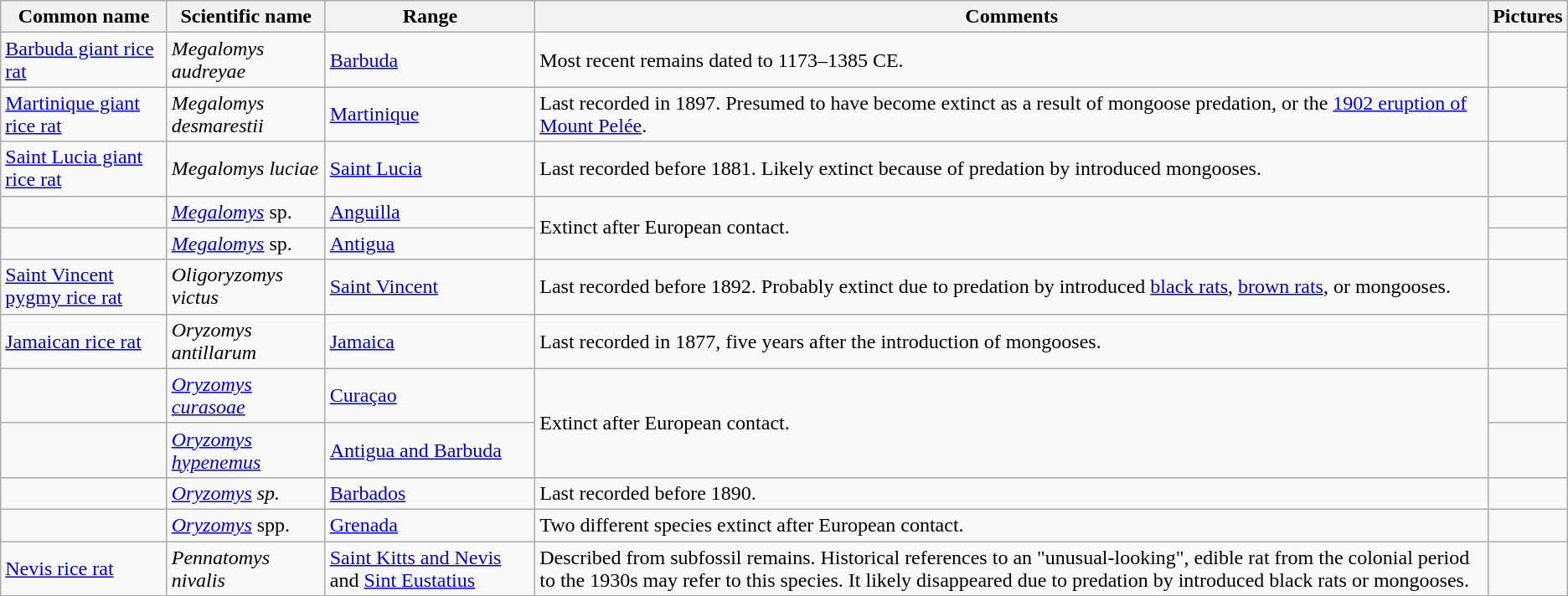<table class="wikitable">
<tr>
<th>Common name</th>
<th>Scientific name</th>
<th>Range</th>
<th class="unsortable">Comments</th>
<th>Pictures</th>
</tr>
<tr>
<td><a href='#'>Barbuda giant rice rat</a></td>
<td><em>Megalomys audreyae</em></td>
<td><a href='#'>Barbuda</a></td>
<td>Most recent remains dated to 1173–1385 CE.</td>
<td></td>
</tr>
<tr>
<td><a href='#'>Martinique giant rice rat</a></td>
<td><em>Megalomys desmarestii</em></td>
<td><a href='#'>Martinique</a></td>
<td>Last recorded in 1897. Presumed to have become extinct as a result of mongoose predation, or the <a href='#'>1902 eruption of Mount Pelée</a>.</td>
<td></td>
</tr>
<tr>
<td><a href='#'>Saint Lucia giant rice rat</a></td>
<td><em>Megalomys luciae</em></td>
<td><a href='#'>Saint Lucia</a></td>
<td>Last recorded before 1881. Likely extinct because of predation by introduced mongooses.</td>
<td></td>
</tr>
<tr>
<td></td>
<td><em><a href='#'>Megalomys</a></em> sp.</td>
<td><a href='#'>Anguilla</a></td>
<td rowspan="2">Extinct after European contact.</td>
<td></td>
</tr>
<tr>
<td></td>
<td><em><a href='#'>Megalomys</a></em> sp.</td>
<td><a href='#'>Antigua</a></td>
<td></td>
</tr>
<tr>
<td><a href='#'>Saint Vincent pygmy rice rat</a></td>
<td><em>Oligoryzomys victus</em></td>
<td><a href='#'>Saint Vincent</a></td>
<td>Last recorded before 1892. Probably extinct due to predation by introduced <a href='#'>black rats</a>, <a href='#'>brown rats</a>, or mongooses.</td>
<td></td>
</tr>
<tr>
<td><a href='#'>Jamaican rice rat</a></td>
<td><em>Oryzomys antillarum</em></td>
<td><a href='#'>Jamaica</a></td>
<td>Last recorded in 1877, five years after the introduction of mongooses.</td>
<td></td>
</tr>
<tr>
<td></td>
<td><em><a href='#'>Oryzomys curasoae</a></em></td>
<td><a href='#'>Curaçao</a></td>
<td rowspan="2">Extinct after European contact.</td>
<td></td>
</tr>
<tr>
<td></td>
<td><em><a href='#'>Oryzomys hypenemus</a></em></td>
<td><a href='#'>Antigua and Barbuda</a></td>
<td></td>
</tr>
<tr>
<td></td>
<td><em><a href='#'>Oryzomys</a> sp.</em></td>
<td><a href='#'>Barbados</a></td>
<td>Last recorded before 1890.</td>
<td></td>
</tr>
<tr>
<td></td>
<td><em><a href='#'>Oryzomys</a></em> spp.</td>
<td><a href='#'>Grenada</a></td>
<td>Two different species extinct after European contact.</td>
<td></td>
</tr>
<tr>
<td><a href='#'>Nevis rice rat</a></td>
<td><em>Pennatomys nivalis</em></td>
<td><a href='#'>Saint Kitts and Nevis</a> and <a href='#'>Sint Eustatius</a></td>
<td>Described from subfossil remains. Historical references to an "unusual-looking", edible rat from the colonial period to the 1930s may refer to this species. It likely disappeared due to predation by introduced black rats or mongooses.</td>
<td></td>
</tr>
</table>
